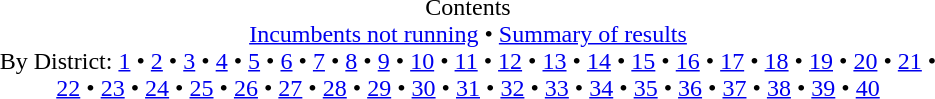<table class="toc" id="toc" summary="Contents" style="width:50%">
<tr>
<td align="center">Contents <br><a href='#'>Incumbents not running</a> • <a href='#'>Summary of results</a><br>By District: <a href='#'>1</a> • <a href='#'>2</a> • <a href='#'>3</a> • <a href='#'>4</a> • <a href='#'>5</a> • <a href='#'>6</a> • <a href='#'>7</a> • <a href='#'>8</a> • <a href='#'>9</a> • <a href='#'>10</a> • <a href='#'>11</a> • <a href='#'>12</a> • <a href='#'>13</a> • <a href='#'>14</a> • <a href='#'>15</a> • <a href='#'>16</a> • <a href='#'>17</a> • <a href='#'>18</a> • <a href='#'>19</a> • <a href='#'>20</a> • <a href='#'>21</a> • <a href='#'>22</a> • <a href='#'>23</a> • <a href='#'>24</a> • <a href='#'>25</a> • <a href='#'>26</a> • <a href='#'>27</a> • <a href='#'>28</a> • <a href='#'>29</a> • <a href='#'>30</a> • <a href='#'>31</a> • <a href='#'>32</a> • <a href='#'>33</a> • <a href='#'>34</a> • <a href='#'>35</a> • <a href='#'>36</a> • <a href='#'>37</a> • <a href='#'>38</a> • <a href='#'>39</a> • <a href='#'>40</a><br></td>
</tr>
</table>
